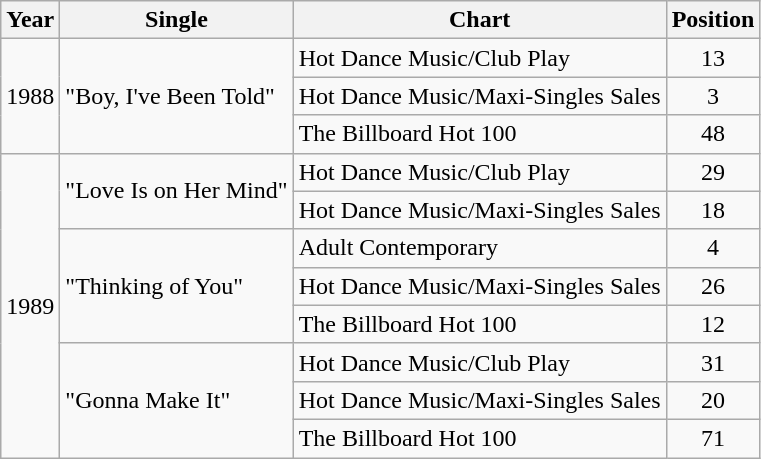<table class="wikitable">
<tr>
<th>Year</th>
<th>Single</th>
<th>Chart</th>
<th>Position</th>
</tr>
<tr>
<td rowspan="3">1988</td>
<td rowspan="3">"Boy, I've Been Told"</td>
<td>Hot Dance Music/Club Play</td>
<td align="center">13</td>
</tr>
<tr>
<td>Hot Dance Music/Maxi-Singles Sales</td>
<td align="center">3</td>
</tr>
<tr>
<td>The Billboard Hot 100</td>
<td align="center">48</td>
</tr>
<tr>
<td rowspan="8">1989</td>
<td rowspan="2">"Love Is on Her Mind"</td>
<td>Hot Dance Music/Club Play</td>
<td align="center">29</td>
</tr>
<tr>
<td>Hot Dance Music/Maxi-Singles Sales</td>
<td align="center">18</td>
</tr>
<tr>
<td rowspan="3">"Thinking of You"</td>
<td>Adult Contemporary</td>
<td align="center">4</td>
</tr>
<tr>
<td>Hot Dance Music/Maxi-Singles Sales</td>
<td align="center">26</td>
</tr>
<tr>
<td>The Billboard Hot 100</td>
<td align="center">12</td>
</tr>
<tr>
<td rowspan="3">"Gonna Make It"</td>
<td>Hot Dance Music/Club Play</td>
<td align="center">31</td>
</tr>
<tr>
<td>Hot Dance Music/Maxi-Singles Sales</td>
<td align="center">20</td>
</tr>
<tr>
<td>The Billboard Hot 100</td>
<td align="center">71</td>
</tr>
</table>
